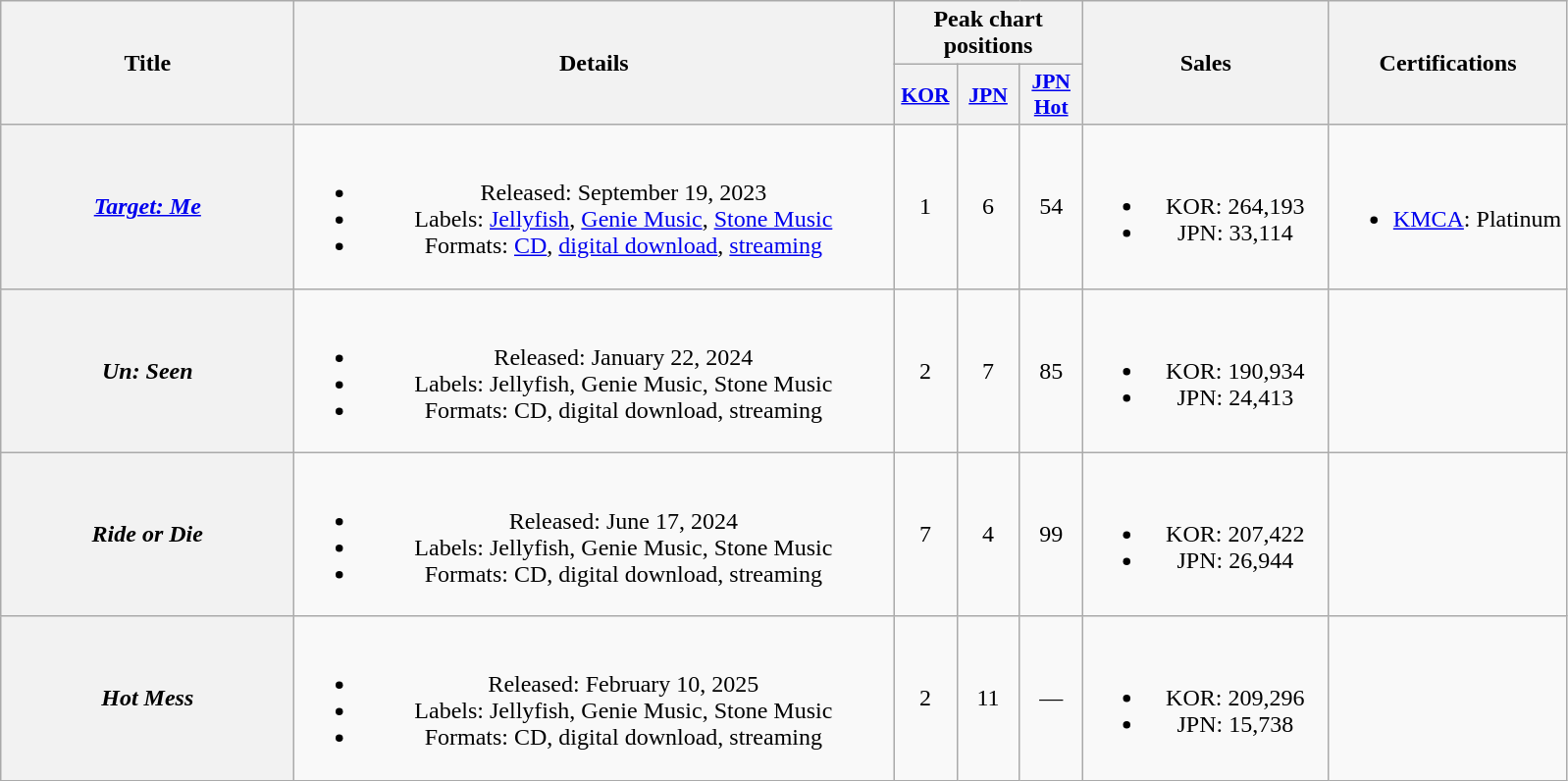<table class="wikitable plainrowheaders" style="text-align:center">
<tr>
<th scope="col" rowspan="2" style="width:12em">Title</th>
<th scope="col" rowspan="2" style="width:25em">Details</th>
<th scope="col" colspan="3">Peak chart positions</th>
<th scope="col" rowspan="2" style="width:10em">Sales</th>
<th scope="col" rowspan="2">Certifications</th>
</tr>
<tr>
<th scope="col" style="width:2.5em; font-size:90%"><a href='#'>KOR</a><br></th>
<th scope="col" style="width:2.5em; font-size:90%"><a href='#'>JPN</a><br></th>
<th scope="col" style="width:2.5em; font-size:90%"><a href='#'>JPN<br>Hot</a><br></th>
</tr>
<tr>
<th scope="row"><em><a href='#'>Target: Me</a></em></th>
<td><br><ul><li>Released: September 19, 2023</li><li>Labels: <a href='#'>Jellyfish</a>, <a href='#'>Genie Music</a>, <a href='#'>Stone Music</a></li><li>Formats: <a href='#'>CD</a>, <a href='#'>digital download</a>, <a href='#'>streaming</a></li></ul></td>
<td>1</td>
<td>6</td>
<td>54</td>
<td><br><ul><li>KOR: 264,193</li><li>JPN: 33,114</li></ul></td>
<td><br><ul><li><a href='#'>KMCA</a>: Platinum</li></ul></td>
</tr>
<tr>
<th scope="row"><em>Un: Seen</em></th>
<td><br><ul><li>Released: January 22, 2024</li><li>Labels: Jellyfish, Genie Music, Stone Music</li><li>Formats: CD, digital download, streaming</li></ul></td>
<td>2</td>
<td>7</td>
<td>85</td>
<td><br><ul><li>KOR: 190,934</li><li>JPN: 24,413</li></ul></td>
<td></td>
</tr>
<tr>
<th scope="row"><em>Ride or Die</em></th>
<td><br><ul><li>Released: June 17, 2024</li><li>Labels: Jellyfish, Genie Music, Stone Music</li><li>Formats: CD, digital download, streaming</li></ul></td>
<td>7</td>
<td>4</td>
<td>99</td>
<td><br><ul><li>KOR: 207,422</li><li>JPN: 26,944</li></ul></td>
<td></td>
</tr>
<tr>
<th scope="row"><em>Hot Mess</em></th>
<td><br><ul><li>Released: February 10, 2025</li><li>Labels: Jellyfish, Genie Music, Stone Music</li><li>Formats: CD, digital download, streaming</li></ul></td>
<td>2</td>
<td>11</td>
<td>—</td>
<td><br><ul><li>KOR: 209,296</li><li>JPN: 15,738</li></ul></td>
<td></td>
</tr>
</table>
